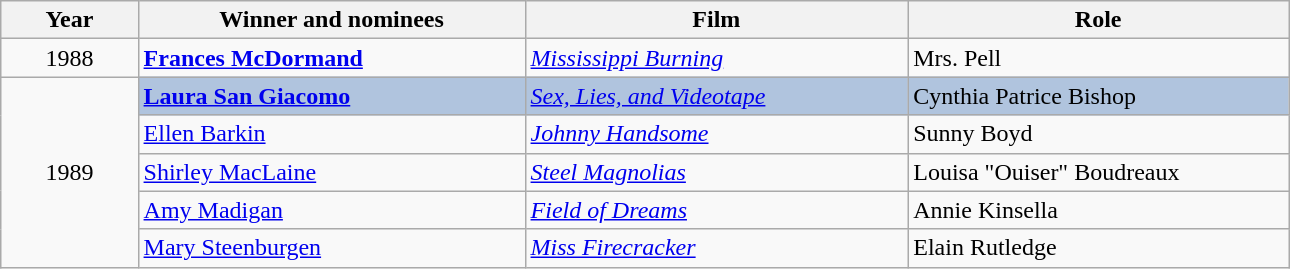<table class="wikitable" width="68%" cellpadding="5">
<tr>
<th width="100"><strong>Year</strong></th>
<th width="300"><strong>Winner and nominees</strong></th>
<th width="300"><strong>Film</strong></th>
<th width="300"><strong>Role</strong></th>
</tr>
<tr>
<td style="text-align:center;">1988</td>
<td><strong><a href='#'>Frances McDormand</a></strong></td>
<td><em><a href='#'>Mississippi Burning</a></em></td>
<td>Mrs. Pell</td>
</tr>
<tr>
<td rowspan="5" style="text-align:center;">1989</td>
<td style="background:#B0C4DE;"><strong><a href='#'>Laura San Giacomo</a></strong></td>
<td style="background:#B0C4DE;"><em><a href='#'>Sex, Lies, and Videotape</a></em></td>
<td style="background:#B0C4DE;">Cynthia Patrice Bishop</td>
</tr>
<tr>
<td><a href='#'>Ellen Barkin</a></td>
<td><em><a href='#'>Johnny Handsome</a></em></td>
<td>Sunny Boyd</td>
</tr>
<tr>
<td><a href='#'>Shirley MacLaine</a></td>
<td><em><a href='#'>Steel Magnolias</a></em></td>
<td>Louisa "Ouiser" Boudreaux</td>
</tr>
<tr>
<td><a href='#'>Amy Madigan</a></td>
<td><em><a href='#'>Field of Dreams</a></em></td>
<td>Annie Kinsella</td>
</tr>
<tr>
<td><a href='#'>Mary Steenburgen</a></td>
<td><em><a href='#'>Miss Firecracker</a></em></td>
<td>Elain Rutledge</td>
</tr>
</table>
